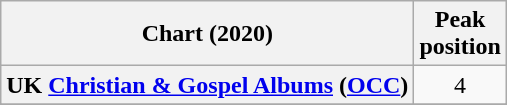<table class="wikitable sortable plainrowheaders" style="text-align:center">
<tr>
<th scope="col">Chart (2020)</th>
<th scope="col">Peak<br>position</th>
</tr>
<tr>
<th scope="row">UK <a href='#'>Christian & Gospel Albums</a> (<a href='#'>OCC</a>)</th>
<td>4</td>
</tr>
<tr>
</tr>
<tr>
</tr>
<tr>
</tr>
</table>
